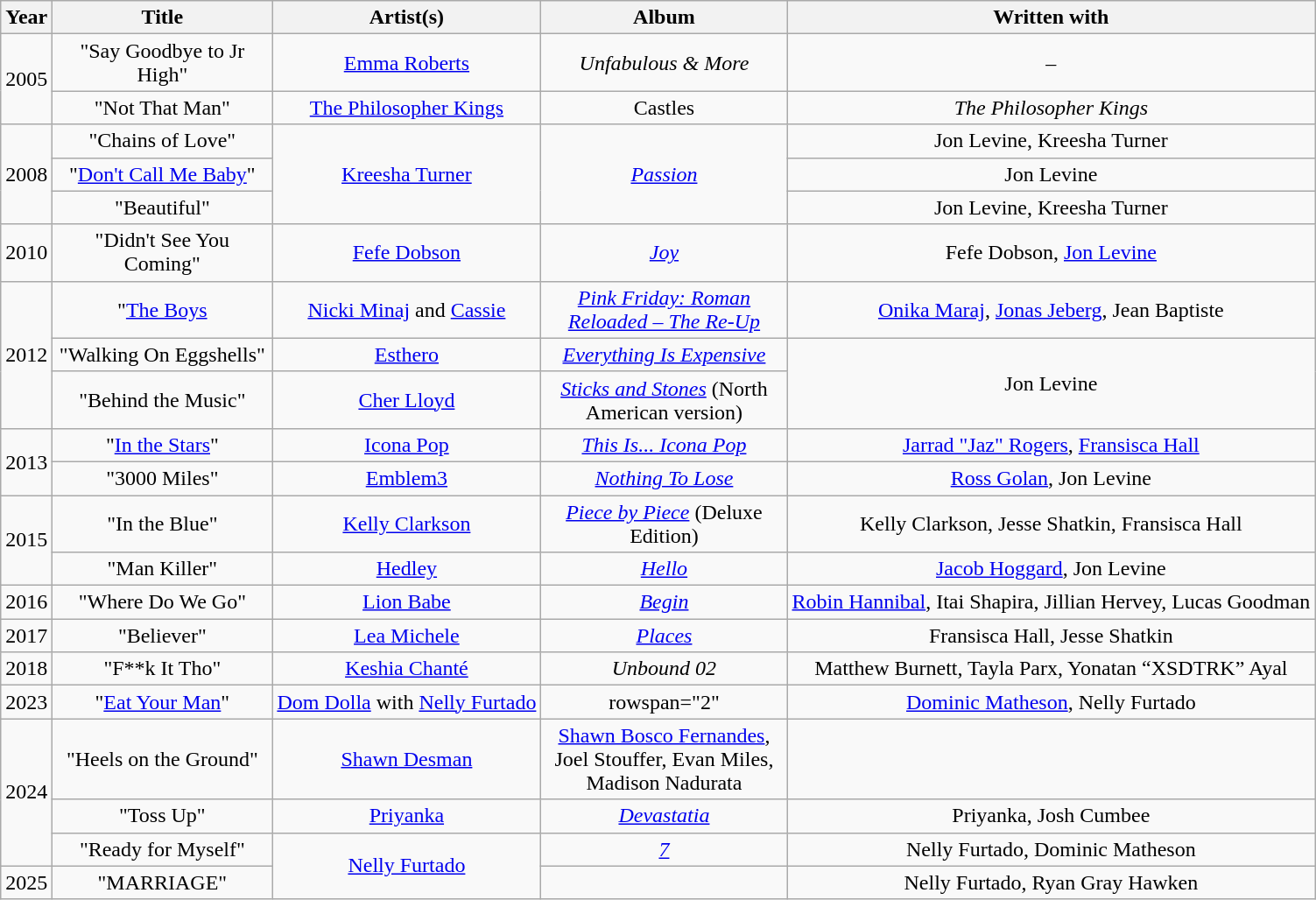<table class="wikitable plainrowheaders" style="text-align:center;">
<tr>
<th scope="col">Year</th>
<th scope="col" style="width:160px;">Title</th>
<th scope="col">Artist(s)</th>
<th scope="col" style="width:180px;">Album</th>
<th scope="col">Written with</th>
</tr>
<tr>
<td rowspan="2">2005</td>
<td>"Say Goodbye to Jr High"</td>
<td><a href='#'>Emma Roberts</a></td>
<td><em>Unfabulous & More</em></td>
<td>–</td>
</tr>
<tr>
<td>"Not That Man"</td>
<td><a href='#'>The Philosopher Kings</a></td>
<td>Castles</td>
<td><em>The Philosopher Kings</em></td>
</tr>
<tr>
<td rowspan="3">2008</td>
<td>"Chains of Love"</td>
<td rowspan="3"><a href='#'>Kreesha Turner</a></td>
<td rowspan="3"><em><a href='#'>Passion</a></em></td>
<td>Jon Levine, Kreesha Turner</td>
</tr>
<tr>
<td>"<a href='#'>Don't Call Me Baby</a>"</td>
<td>Jon Levine</td>
</tr>
<tr>
<td>"Beautiful"</td>
<td>Jon Levine, Kreesha Turner</td>
</tr>
<tr>
<td>2010</td>
<td>"Didn't See You Coming"</td>
<td><a href='#'>Fefe Dobson</a></td>
<td><em><a href='#'>Joy</a></em></td>
<td>Fefe Dobson, <a href='#'>Jon Levine</a></td>
</tr>
<tr>
<td rowspan="3">2012</td>
<td>"<a href='#'>The Boys</a></td>
<td><a href='#'>Nicki Minaj</a> and <a href='#'>Cassie</a></td>
<td><em><a href='#'>Pink Friday: Roman Reloaded – The Re-Up</a></em></td>
<td><a href='#'>Onika Maraj</a>, <a href='#'>Jonas Jeberg</a>, Jean Baptiste</td>
</tr>
<tr>
<td>"Walking On Eggshells"</td>
<td><a href='#'>Esthero</a></td>
<td><em><a href='#'>Everything Is Expensive</a></em></td>
<td rowspan="2">Jon Levine</td>
</tr>
<tr>
<td>"Behind the Music"</td>
<td><a href='#'>Cher Lloyd</a></td>
<td><em><a href='#'>Sticks and Stones</a></em> (North American version)</td>
</tr>
<tr>
<td rowspan="2">2013</td>
<td>"<a href='#'>In the Stars</a>"</td>
<td><a href='#'>Icona Pop</a></td>
<td><em><a href='#'>This Is... Icona Pop</a></em></td>
<td><a href='#'>Jarrad "Jaz" Rogers</a>, <a href='#'>Fransisca Hall</a></td>
</tr>
<tr>
<td>"3000 Miles"</td>
<td><a href='#'>Emblem3</a></td>
<td><em><a href='#'>Nothing To Lose</a></em></td>
<td><a href='#'>Ross Golan</a>, Jon Levine</td>
</tr>
<tr>
<td rowspan="2">2015</td>
<td>"In the Blue"</td>
<td><a href='#'>Kelly Clarkson</a></td>
<td><em><a href='#'>Piece by Piece</a></em> (Deluxe Edition)</td>
<td>Kelly Clarkson, Jesse Shatkin, Fransisca Hall</td>
</tr>
<tr>
<td>"Man Killer"</td>
<td><a href='#'>Hedley</a></td>
<td><em><a href='#'>Hello</a></em></td>
<td><a href='#'>Jacob Hoggard</a>, Jon Levine</td>
</tr>
<tr>
<td>2016</td>
<td>"Where Do We Go"</td>
<td><a href='#'>Lion Babe</a></td>
<td><em><a href='#'>Begin</a></em></td>
<td><a href='#'>Robin Hannibal</a>, Itai Shapira, 	Jillian Hervey, Lucas Goodman</td>
</tr>
<tr>
<td>2017</td>
<td>"Believer"</td>
<td><a href='#'>Lea Michele</a></td>
<td><em><a href='#'>Places</a></em></td>
<td>Fransisca Hall, Jesse Shatkin</td>
</tr>
<tr>
<td>2018</td>
<td>"F**k It Tho"</td>
<td><a href='#'>Keshia Chanté</a></td>
<td><em>Unbound 02</em></td>
<td>Matthew Burnett, Tayla Parx, Yonatan “XSDTRK” Ayal</td>
</tr>
<tr>
<td>2023</td>
<td>"<a href='#'>Eat Your Man</a>"</td>
<td><a href='#'>Dom Dolla</a> with <a href='#'>Nelly Furtado</a></td>
<td>rowspan="2" </td>
<td><a href='#'>Dominic Matheson</a>, Nelly Furtado</td>
</tr>
<tr>
<td rowspan="3">2024</td>
<td>"Heels on the Ground"</td>
<td><a href='#'>Shawn Desman</a></td>
<td><a href='#'>Shawn Bosco Fernandes</a>, Joel Stouffer, Evan Miles, Madison Nadurata</td>
</tr>
<tr>
<td>"Toss Up"</td>
<td><a href='#'>Priyanka</a></td>
<td><em><a href='#'>Devastatia</a></em></td>
<td>Priyanka, Josh Cumbee</td>
</tr>
<tr>
<td>"Ready for Myself"</td>
<td rowspan="2"><a href='#'>Nelly Furtado</a></td>
<td><em><a href='#'>7</a></em></td>
<td>Nelly Furtado, Dominic Matheson</td>
</tr>
<tr>
<td>2025</td>
<td>"MARRIAGE"</td>
<td></td>
<td>Nelly Furtado, Ryan Gray Hawken</td>
</tr>
</table>
